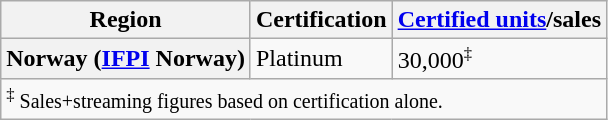<table class="wikitable sortable plainrowheaders">
<tr>
<th>Region</th>
<th>Certification</th>
<th><a href='#'>Certified units</a>/sales</th>
</tr>
<tr>
<th scope="row">Norway (<a href='#'>IFPI</a> Norway)</th>
<td>Platinum</td>
<td>30,000<small><sup>‡</sup></small></td>
</tr>
<tr>
<td colspan="3"><small><sup>‡</sup> Sales+streaming figures based on certification alone.</small></td>
</tr>
</table>
